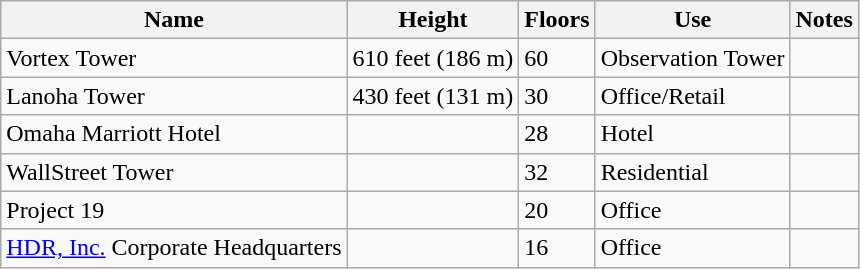<table class="wikitable" style>
<tr>
<th>Name</th>
<th>Height</th>
<th>Floors</th>
<th>Use</th>
<th>Notes</th>
</tr>
<tr>
<td>Vortex Tower</td>
<td>610 feet (186 m)</td>
<td>60</td>
<td>Observation Tower</td>
<td></td>
</tr>
<tr>
<td>Lanoha Tower</td>
<td>430 feet (131 m)</td>
<td>30</td>
<td>Office/Retail</td>
<td></td>
</tr>
<tr>
<td>Omaha Marriott Hotel</td>
<td></td>
<td>28</td>
<td>Hotel</td>
<td></td>
</tr>
<tr>
<td>WallStreet Tower</td>
<td></td>
<td>32</td>
<td>Residential</td>
<td></td>
</tr>
<tr>
<td>Project 19</td>
<td></td>
<td>20</td>
<td>Office</td>
<td></td>
</tr>
<tr>
<td><a href='#'>HDR, Inc.</a> Corporate Headquarters</td>
<td></td>
<td>16</td>
<td>Office</td>
<td></td>
</tr>
</table>
